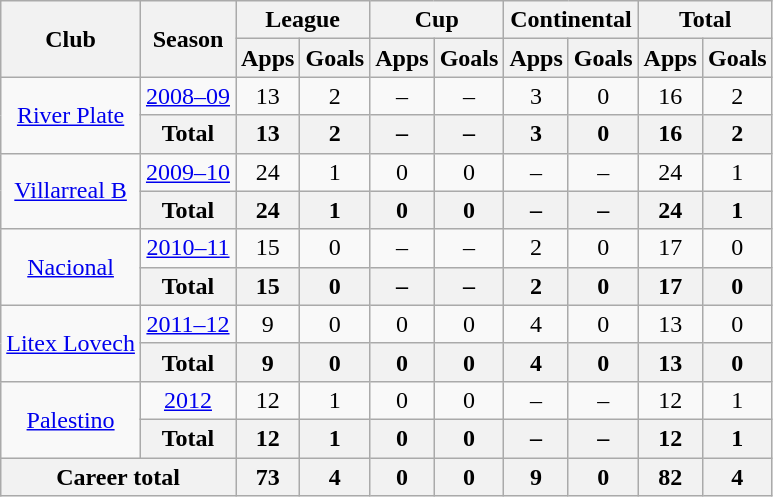<table class="wikitable" style="text-align:center">
<tr>
<th rowspan="2">Club</th>
<th rowspan="2">Season</th>
<th colspan="2">League</th>
<th colspan="2">Cup</th>
<th colspan="2">Continental</th>
<th colspan="2">Total</th>
</tr>
<tr>
<th>Apps</th>
<th>Goals</th>
<th>Apps</th>
<th>Goals</th>
<th>Apps</th>
<th>Goals</th>
<th>Apps</th>
<th>Goals</th>
</tr>
<tr>
<td rowspan="2"><a href='#'>River Plate</a></td>
<td><a href='#'>2008–09</a></td>
<td>13</td>
<td>2</td>
<td>–</td>
<td>–</td>
<td>3</td>
<td>0</td>
<td>16</td>
<td>2</td>
</tr>
<tr>
<th>Total</th>
<th>13</th>
<th>2</th>
<th>–</th>
<th>–</th>
<th>3</th>
<th>0</th>
<th>16</th>
<th>2</th>
</tr>
<tr>
<td rowspan="2"><a href='#'>Villarreal B</a></td>
<td><a href='#'>2009–10</a></td>
<td>24</td>
<td>1</td>
<td>0</td>
<td>0</td>
<td>–</td>
<td>–</td>
<td>24</td>
<td>1</td>
</tr>
<tr>
<th>Total</th>
<th>24</th>
<th>1</th>
<th>0</th>
<th>0</th>
<th>–</th>
<th>–</th>
<th>24</th>
<th>1</th>
</tr>
<tr>
<td rowspan="2"><a href='#'>Nacional</a></td>
<td><a href='#'>2010–11</a></td>
<td>15</td>
<td>0</td>
<td>–</td>
<td>–</td>
<td>2</td>
<td>0</td>
<td>17</td>
<td>0</td>
</tr>
<tr>
<th>Total</th>
<th>15</th>
<th>0</th>
<th>–</th>
<th>–</th>
<th>2</th>
<th>0</th>
<th>17</th>
<th>0</th>
</tr>
<tr>
<td rowspan="2"><a href='#'>Litex Lovech</a></td>
<td><a href='#'>2011–12</a></td>
<td>9</td>
<td>0</td>
<td>0</td>
<td>0</td>
<td>4</td>
<td>0</td>
<td>13</td>
<td>0</td>
</tr>
<tr>
<th>Total</th>
<th>9</th>
<th>0</th>
<th>0</th>
<th>0</th>
<th>4</th>
<th>0</th>
<th>13</th>
<th>0</th>
</tr>
<tr>
<td rowspan="2"><a href='#'>Palestino</a></td>
<td><a href='#'>2012</a></td>
<td>12</td>
<td>1</td>
<td>0</td>
<td>0</td>
<td>–</td>
<td>–</td>
<td>12</td>
<td>1</td>
</tr>
<tr>
<th>Total</th>
<th>12</th>
<th>1</th>
<th>0</th>
<th>0</th>
<th>–</th>
<th>–</th>
<th>12</th>
<th>1</th>
</tr>
<tr>
<th colspan="2">Career total</th>
<th>73</th>
<th>4</th>
<th>0</th>
<th>0</th>
<th>9</th>
<th>0</th>
<th>82</th>
<th>4</th>
</tr>
</table>
